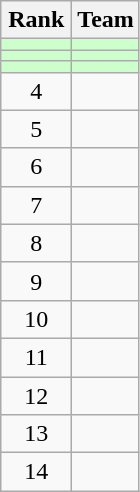<table class="wikitable" style="text-align:center">
<tr>
<th width=40>Rank</th>
<th>Team</th>
</tr>
<tr bgcolor=#ccffcc>
<td></td>
<td style="text-align:left"></td>
</tr>
<tr bgcolor=#ccffcc>
<td></td>
<td style="text-align:left"></td>
</tr>
<tr bgcolor=#ccffcc>
<td></td>
<td style="text-align:left"></td>
</tr>
<tr>
<td>4</td>
<td style="text-align:left"></td>
</tr>
<tr>
<td>5</td>
<td style="text-align:left"></td>
</tr>
<tr>
<td>6</td>
<td style="text-align:left"></td>
</tr>
<tr>
<td>7</td>
<td style="text-align:left"></td>
</tr>
<tr>
<td>8</td>
<td style="text-align:left"></td>
</tr>
<tr>
<td>9</td>
<td style="text-align:left"></td>
</tr>
<tr>
<td>10</td>
<td style="text-align:left"></td>
</tr>
<tr>
<td>11</td>
<td style="text-align:left"></td>
</tr>
<tr>
<td>12</td>
<td style="text-align:left"></td>
</tr>
<tr>
<td>13</td>
<td style="text-align:left"></td>
</tr>
<tr>
<td>14</td>
<td style="text-align:left"></td>
</tr>
</table>
